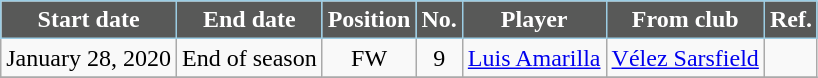<table class="wikitable sortable" style="text-align:center">
<tr>
<th style="background:#585958;color:#FFFFFF;border:1px solid #9BCDE4">Start date</th>
<th style="background:#585958;color:#FFFFFF;border:1px solid #9BCDE4">End date</th>
<th style="background:#585958;color:#FFFFFF;border:1px solid #9BCDE4">Position</th>
<th style="background:#585958;color:#FFFFFF;border:1px solid #9BCDE4">No.</th>
<th style="background:#585958;color:#FFFFFF;border:1px solid #9BCDE4">Player</th>
<th style="background:#585958;color:#FFFFFF;border:1px solid #9BCDE4">From club</th>
<th style="background:#585958;color:#FFFFFF;border:1px solid #9BCDE4">Ref.</th>
</tr>
<tr>
<td>January 28, 2020</td>
<td>End of season</td>
<td>FW</td>
<td>9</td>
<td style="text-align:left"> <a href='#'>Luis Amarilla</a></td>
<td style="text-align:left"> <a href='#'>Vélez Sarsfield</a></td>
<td></td>
</tr>
<tr>
</tr>
</table>
